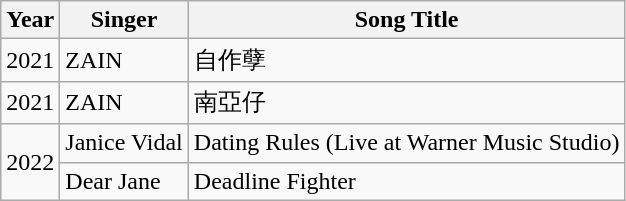<table class="wikitable">
<tr>
<th>Year</th>
<th>Singer</th>
<th>Song Title</th>
</tr>
<tr>
<td>2021</td>
<td>ZAIN</td>
<td>自作孽</td>
</tr>
<tr>
<td>2021</td>
<td>ZAIN</td>
<td>南亞仔</td>
</tr>
<tr>
<td rowspan="2">2022</td>
<td>Janice Vidal</td>
<td>Dating Rules (Live at Warner Music Studio)</td>
</tr>
<tr>
<td>Dear Jane</td>
<td>Deadline Fighter</td>
</tr>
</table>
